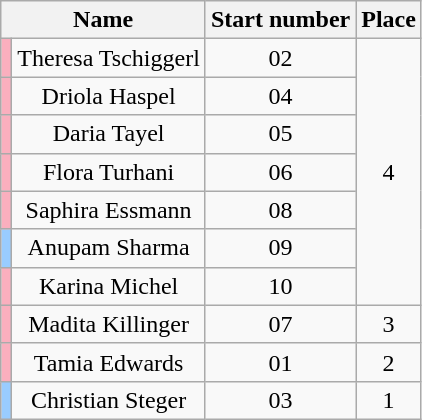<table class="wikitable sortable" style="text-align:center">
<tr>
<th colspan=2>Name</th>
<th>Start number</th>
<th>Place</th>
</tr>
<tr>
<td style="background:#faafbe"></td>
<td>Theresa Tschiggerl</td>
<td>02</td>
<td rowspan=7>4</td>
</tr>
<tr>
<td style="background:#faafbe"></td>
<td>Driola Haspel</td>
<td>04</td>
</tr>
<tr>
<td style="background:#faafbe"></td>
<td>Daria Tayel</td>
<td>05</td>
</tr>
<tr>
<td style="background:#faafbe"></td>
<td>Flora Turhani</td>
<td>06</td>
</tr>
<tr>
<td style="background:#faafbe"></td>
<td>Saphira Essmann</td>
<td>08</td>
</tr>
<tr>
<td style="background:#9cf;"></td>
<td>Anupam Sharma</td>
<td>09</td>
</tr>
<tr>
<td style="background:#faafbe"></td>
<td>Karina Michel</td>
<td>10</td>
</tr>
<tr>
<td style="background:#faafbe"></td>
<td>Madita Killinger</td>
<td>07</td>
<td>3</td>
</tr>
<tr>
<td style="background:#faafbe"></td>
<td>Tamia Edwards</td>
<td>01</td>
<td>2</td>
</tr>
<tr>
<td style="background:#9cf;"></td>
<td>Christian Steger</td>
<td>03</td>
<td>1</td>
</tr>
</table>
